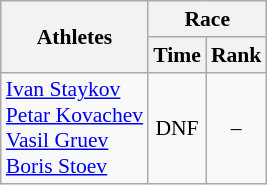<table class="wikitable" border="1" style="font-size:90%">
<tr>
<th rowspan=2>Athletes</th>
<th colspan=2>Race</th>
</tr>
<tr>
<th>Time</th>
<th>Rank</th>
</tr>
<tr>
<td><a href='#'>Ivan Staykov</a><br><a href='#'>Petar Kovachev</a><br><a href='#'>Vasil Gruev</a><br><a href='#'>Boris Stoev</a></td>
<td align=center>DNF</td>
<td align=center>–</td>
</tr>
</table>
